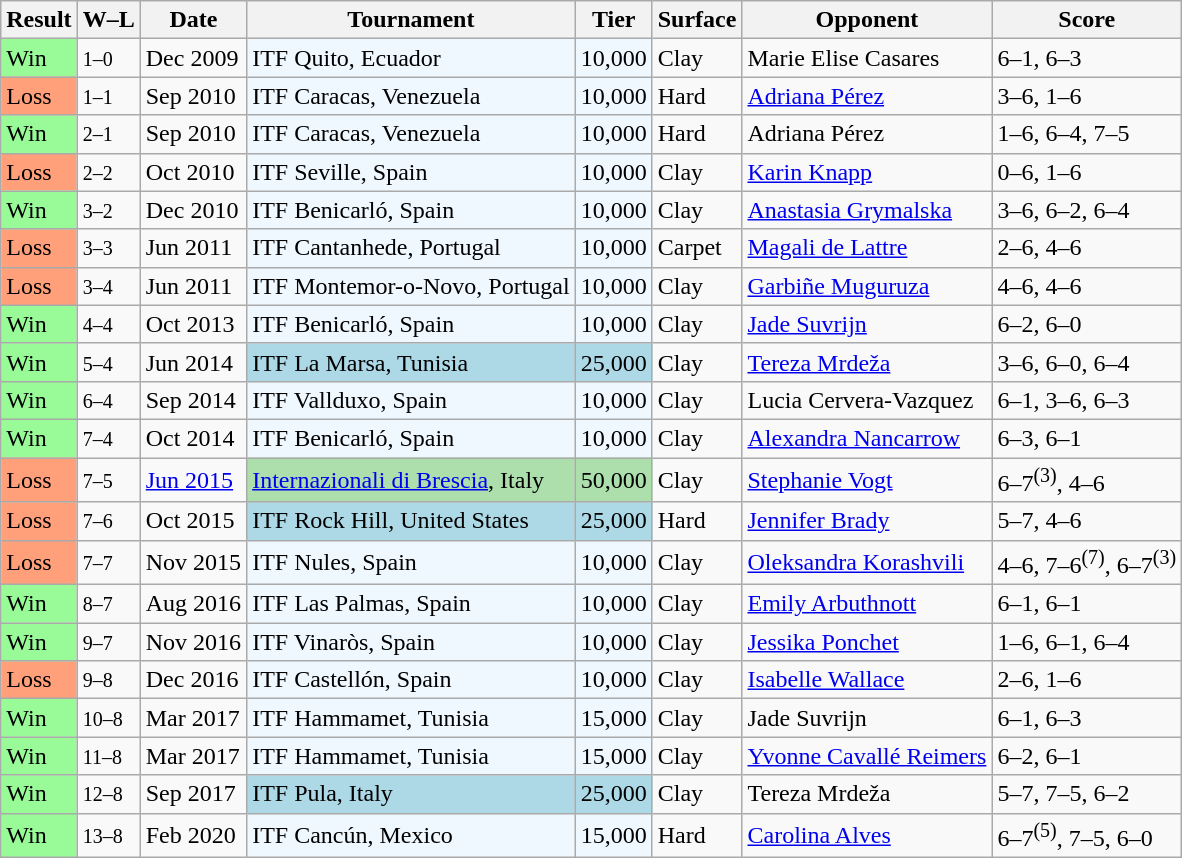<table class="sortable wikitable">
<tr>
<th>Result</th>
<th class="unsortable">W–L</th>
<th>Date</th>
<th>Tournament</th>
<th>Tier</th>
<th>Surface</th>
<th>Opponent</th>
<th class="unsortable">Score</th>
</tr>
<tr>
<td bgcolor="98FB98">Win</td>
<td><small>1–0</small></td>
<td>Dec 2009</td>
<td bgcolor="#f0f8ff">ITF Quito, Ecuador</td>
<td bgcolor="#f0f8ff">10,000</td>
<td>Clay</td>
<td> Marie Elise Casares</td>
<td>6–1, 6–3</td>
</tr>
<tr>
<td bgcolor=FFA07A>Loss</td>
<td><small>1–1</small></td>
<td>Sep 2010</td>
<td bgcolor=f0f8ff>ITF Caracas, Venezuela</td>
<td bgcolor=f0f8ff>10,000</td>
<td>Hard</td>
<td> <a href='#'>Adriana Pérez</a></td>
<td>3–6, 1–6</td>
</tr>
<tr>
<td bgcolor="98FB98">Win</td>
<td><small>2–1</small></td>
<td>Sep 2010</td>
<td bgcolor=f0f8ff>ITF Caracas, Venezuela</td>
<td bgcolor=f0f8ff>10,000</td>
<td>Hard</td>
<td> Adriana Pérez</td>
<td>1–6, 6–4, 7–5</td>
</tr>
<tr>
<td bgcolor=FFA07A>Loss</td>
<td><small>2–2</small></td>
<td>Oct 2010</td>
<td style="background:#f0f8ff;">ITF Seville, Spain</td>
<td style="background:#f0f8ff;">10,000</td>
<td>Clay</td>
<td> <a href='#'>Karin Knapp</a></td>
<td>0–6, 1–6</td>
</tr>
<tr>
<td bgcolor="98FB98">Win</td>
<td><small>3–2</small></td>
<td>Dec 2010</td>
<td bgcolor=f0f8ff>ITF Benicarló, Spain</td>
<td bgcolor=f0f8ff>10,000</td>
<td>Clay</td>
<td> <a href='#'>Anastasia Grymalska</a></td>
<td>3–6, 6–2, 6–4</td>
</tr>
<tr>
<td bgcolor=FFA07A>Loss</td>
<td><small>3–3</small></td>
<td>Jun 2011</td>
<td bgcolor="#f0f8ff">ITF Cantanhede, Portugal</td>
<td bgcolor="#f0f8ff">10,000</td>
<td>Carpet</td>
<td> <a href='#'>Magali de Lattre</a></td>
<td>2–6, 4–6</td>
</tr>
<tr>
<td bgcolor=FFA07A>Loss</td>
<td><small>3–4</small></td>
<td>Jun 2011</td>
<td bgcolor=#f0f8ff>ITF Montemor-o-Novo, Portugal</td>
<td bgcolor=#f0f8ff>10,000</td>
<td>Clay</td>
<td> <a href='#'>Garbiñe Muguruza</a></td>
<td>4–6, 4–6</td>
</tr>
<tr>
<td bgcolor="98FB98">Win</td>
<td><small>4–4</small></td>
<td>Oct 2013</td>
<td bgcolor=f0f8ff>ITF Benicarló, Spain</td>
<td bgcolor=f0f8ff>10,000</td>
<td>Clay</td>
<td> <a href='#'>Jade Suvrijn</a></td>
<td>6–2, 6–0</td>
</tr>
<tr>
<td bgcolor="98FB98">Win</td>
<td><small>5–4</small></td>
<td>Jun 2014</td>
<td style="background:lightblue;">ITF La Marsa, Tunisia</td>
<td style="background:lightblue;">25,000</td>
<td>Clay</td>
<td> <a href='#'>Tereza Mrdeža</a></td>
<td>3–6, 6–0, 6–4</td>
</tr>
<tr>
<td bgcolor="98FB98">Win</td>
<td><small>6–4</small></td>
<td>Sep 2014</td>
<td bgcolor=f0f8ff>ITF Vallduxo, Spain</td>
<td bgcolor=f0f8ff>10,000</td>
<td>Clay</td>
<td> Lucia Cervera-Vazquez</td>
<td>6–1, 3–6, 6–3</td>
</tr>
<tr>
<td bgcolor="98FB98">Win</td>
<td><small>7–4</small></td>
<td>Oct 2014</td>
<td bgcolor=f0f8ff>ITF Benicarló, Spain</td>
<td bgcolor=f0f8ff>10,000</td>
<td>Clay</td>
<td> <a href='#'>Alexandra Nancarrow</a></td>
<td>6–3, 6–1</td>
</tr>
<tr>
<td bgcolor=FFA07A>Loss</td>
<td><small>7–5</small></td>
<td><a href='#'>Jun 2015</a></td>
<td style="background:#addfad;"><a href='#'>Internazionali di Brescia</a>, Italy</td>
<td style="background:#addfad;">50,000</td>
<td>Clay</td>
<td> <a href='#'>Stephanie Vogt</a></td>
<td>6–7<sup>(3)</sup>, 4–6</td>
</tr>
<tr>
<td bgcolor=FFA07A>Loss</td>
<td><small>7–6</small></td>
<td>Oct 2015</td>
<td style="background:lightblue;">ITF Rock Hill, United States</td>
<td style="background:lightblue;">25,000</td>
<td>Hard</td>
<td> <a href='#'>Jennifer Brady</a></td>
<td>5–7, 4–6</td>
</tr>
<tr>
<td bgcolor=FFA07A>Loss</td>
<td><small>7–7</small></td>
<td>Nov 2015</td>
<td style="background:#f0f8ff;">ITF Nules, Spain</td>
<td style="background:#f0f8ff;">10,000</td>
<td>Clay</td>
<td> <a href='#'>Oleksandra Korashvili</a></td>
<td>4–6, 7–6<sup>(7)</sup>, 6–7<sup>(3)</sup></td>
</tr>
<tr>
<td bgcolor="98FB98">Win</td>
<td><small>8–7</small></td>
<td>Aug 2016</td>
<td style="background:#f0f8ff;">ITF Las Palmas, Spain</td>
<td style="background:#f0f8ff;">10,000</td>
<td>Clay</td>
<td> <a href='#'>Emily Arbuthnott</a></td>
<td>6–1, 6–1</td>
</tr>
<tr>
<td bgcolor="98FB98">Win</td>
<td><small>9–7</small></td>
<td>Nov 2016</td>
<td style="background:#f0f8ff;">ITF Vinaròs, Spain</td>
<td style="background:#f0f8ff;">10,000</td>
<td>Clay</td>
<td> <a href='#'>Jessika Ponchet</a></td>
<td>1–6, 6–1, 6–4</td>
</tr>
<tr>
<td bgcolor=FFA07A>Loss</td>
<td><small>9–8</small></td>
<td>Dec 2016</td>
<td style="background:#f0f8ff;">ITF Castellón, Spain</td>
<td style="background:#f0f8ff;">10,000</td>
<td>Clay</td>
<td> <a href='#'>Isabelle Wallace</a></td>
<td>2–6, 1–6</td>
</tr>
<tr>
<td bgcolor="98FB98">Win</td>
<td><small>10–8</small></td>
<td>Mar 2017</td>
<td style="background:#f0f8ff;">ITF Hammamet, Tunisia</td>
<td style="background:#f0f8ff;">15,000</td>
<td>Clay</td>
<td> Jade Suvrijn</td>
<td>6–1, 6–3</td>
</tr>
<tr>
<td bgcolor="98FB98">Win</td>
<td><small>11–8</small></td>
<td>Mar 2017</td>
<td style="background:#f0f8ff;">ITF Hammamet, Tunisia</td>
<td style="background:#f0f8ff;">15,000</td>
<td>Clay</td>
<td> <a href='#'>Yvonne Cavallé Reimers</a></td>
<td>6–2, 6–1</td>
</tr>
<tr>
<td style="background:#98fb98;">Win</td>
<td><small>12–8</small></td>
<td>Sep 2017</td>
<td bgcolor="lightblue">ITF Pula, Italy</td>
<td bgcolor="lightblue">25,000</td>
<td>Clay</td>
<td> Tereza Mrdeža</td>
<td>5–7, 7–5, 6–2</td>
</tr>
<tr>
<td bgcolor="98FB98">Win</td>
<td><small>13–8</small></td>
<td>Feb 2020</td>
<td style="background:#f0f8ff;">ITF Cancún, Mexico</td>
<td style="background:#f0f8ff;">15,000</td>
<td>Hard</td>
<td> <a href='#'>Carolina Alves</a></td>
<td>6–7<sup>(5)</sup>, 7–5, 6–0</td>
</tr>
</table>
